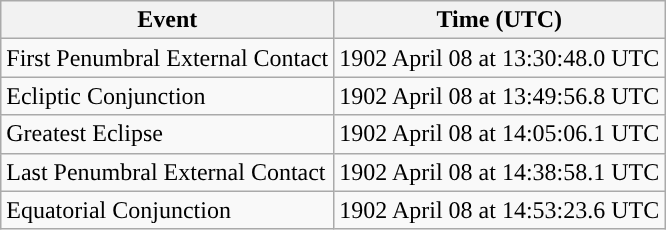<table class="wikitable">
<tr>
<th>Event</th>
<th>Time (UTC)</th>
</tr>
<tr>
<td>First Penumbral External Contact</td>
<td>1902 April 08 at 13:30:48.0 UTC</td>
</tr>
<tr>
<td>Ecliptic Conjunction</td>
<td>1902 April 08 at 13:49:56.8 UTC</td>
</tr>
<tr>
<td>Greatest Eclipse</td>
<td>1902 April 08 at 14:05:06.1 UTC</td>
</tr>
<tr>
<td>Last Penumbral External Contact</td>
<td>1902 April 08 at 14:38:58.1 UTC</td>
</tr>
<tr>
<td>Equatorial Conjunction</td>
<td>1902 April 08 at 14:53:23.6 UTC</td>
</tr>
</table>
